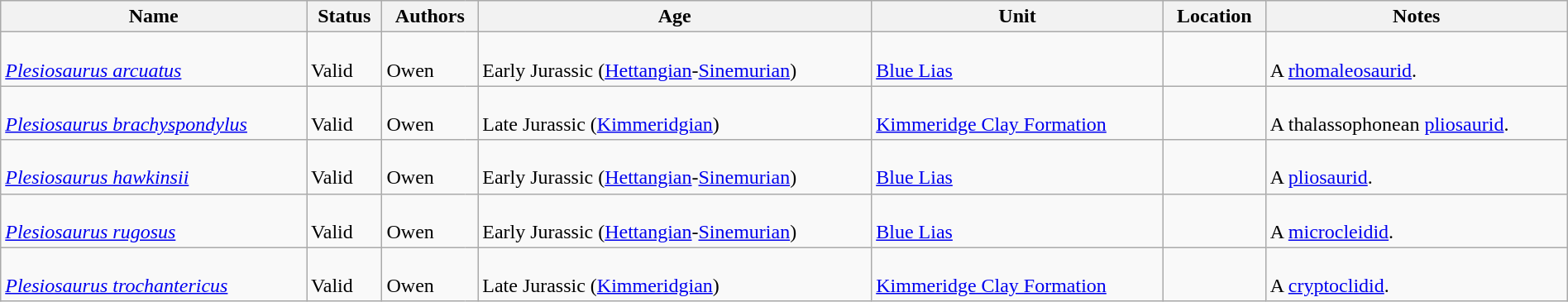<table class="wikitable sortable" align="center" width="100%">
<tr>
<th>Name</th>
<th>Status</th>
<th colspan="2">Authors</th>
<th>Age</th>
<th>Unit</th>
<th>Location</th>
<th>Notes</th>
</tr>
<tr>
<td><br><em><a href='#'>Plesiosaurus arcuatus</a></em></td>
<td><br>Valid</td>
<td style="border-right:0px" valign="top"><br>Owen</td>
<td style="border-left:0px" valign="top"></td>
<td><br>Early Jurassic (<a href='#'>Hettangian</a>-<a href='#'>Sinemurian</a>)</td>
<td><br><a href='#'>Blue Lias</a></td>
<td><br></td>
<td><br>A <a href='#'>rhomaleosaurid</a>.</td>
</tr>
<tr>
<td><br><em><a href='#'>Plesiosaurus brachyspondylus</a></em></td>
<td><br>Valid</td>
<td style="border-right:0px" valign="top"><br>Owen</td>
<td style="border-left:0px" valign="top"></td>
<td><br>Late Jurassic (<a href='#'>Kimmeridgian</a>)</td>
<td><br><a href='#'>Kimmeridge Clay Formation</a></td>
<td><br></td>
<td><br>A thalassophonean <a href='#'>pliosaurid</a>.</td>
</tr>
<tr>
<td><br><em><a href='#'>Plesiosaurus hawkinsii</a></em></td>
<td><br>Valid</td>
<td style="border-right:0px" valign="top"><br>Owen</td>
<td style="border-left:0px" valign="top"></td>
<td><br>Early Jurassic (<a href='#'>Hettangian</a>-<a href='#'>Sinemurian</a>)</td>
<td><br><a href='#'>Blue Lias</a></td>
<td><br></td>
<td><br>A <a href='#'>pliosaurid</a>.</td>
</tr>
<tr>
<td><br><em><a href='#'>Plesiosaurus rugosus</a></em></td>
<td><br>Valid</td>
<td style="border-right:0px" valign="top"><br>Owen</td>
<td style="border-left:0px" valign="top"></td>
<td><br>Early Jurassic (<a href='#'>Hettangian</a>-<a href='#'>Sinemurian</a>)</td>
<td><br><a href='#'>Blue Lias</a></td>
<td><br></td>
<td><br>A <a href='#'>microcleidid</a>.</td>
</tr>
<tr>
<td><br><em><a href='#'>Plesiosaurus trochantericus</a></em></td>
<td><br>Valid</td>
<td style="border-right:0px" valign="top"><br>Owen</td>
<td style="border-left:0px" valign="top"></td>
<td><br>Late Jurassic (<a href='#'>Kimmeridgian</a>)</td>
<td><br><a href='#'>Kimmeridge Clay Formation</a></td>
<td><br></td>
<td><br>A <a href='#'>cryptoclidid</a>.</td>
</tr>
</table>
